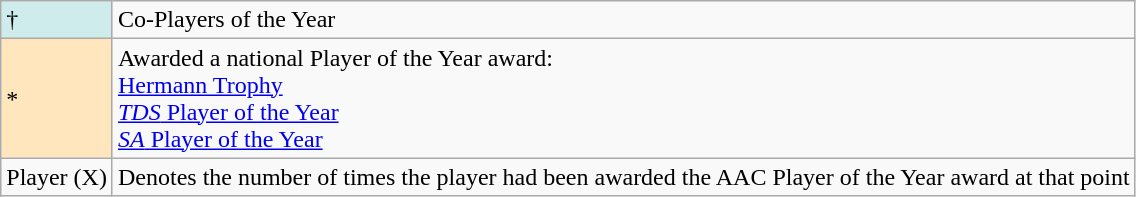<table class="wikitable">
<tr>
<td style="background-color:#CFECEC;">†</td>
<td>Co-Players of the Year</td>
</tr>
<tr>
<td style="background-color:#FFE6BD">*</td>
<td>Awarded a national Player of the Year award:<br><a href='#'>Hermann Trophy</a><br><a href='#'><em>TDS</em> Player of the Year</a><br><a href='#'><em>SA</em> Player of the Year</a></td>
</tr>
<tr>
<td>Player (X)</td>
<td>Denotes the number of times the player had been awarded the AAC Player of the Year award at that point</td>
</tr>
</table>
